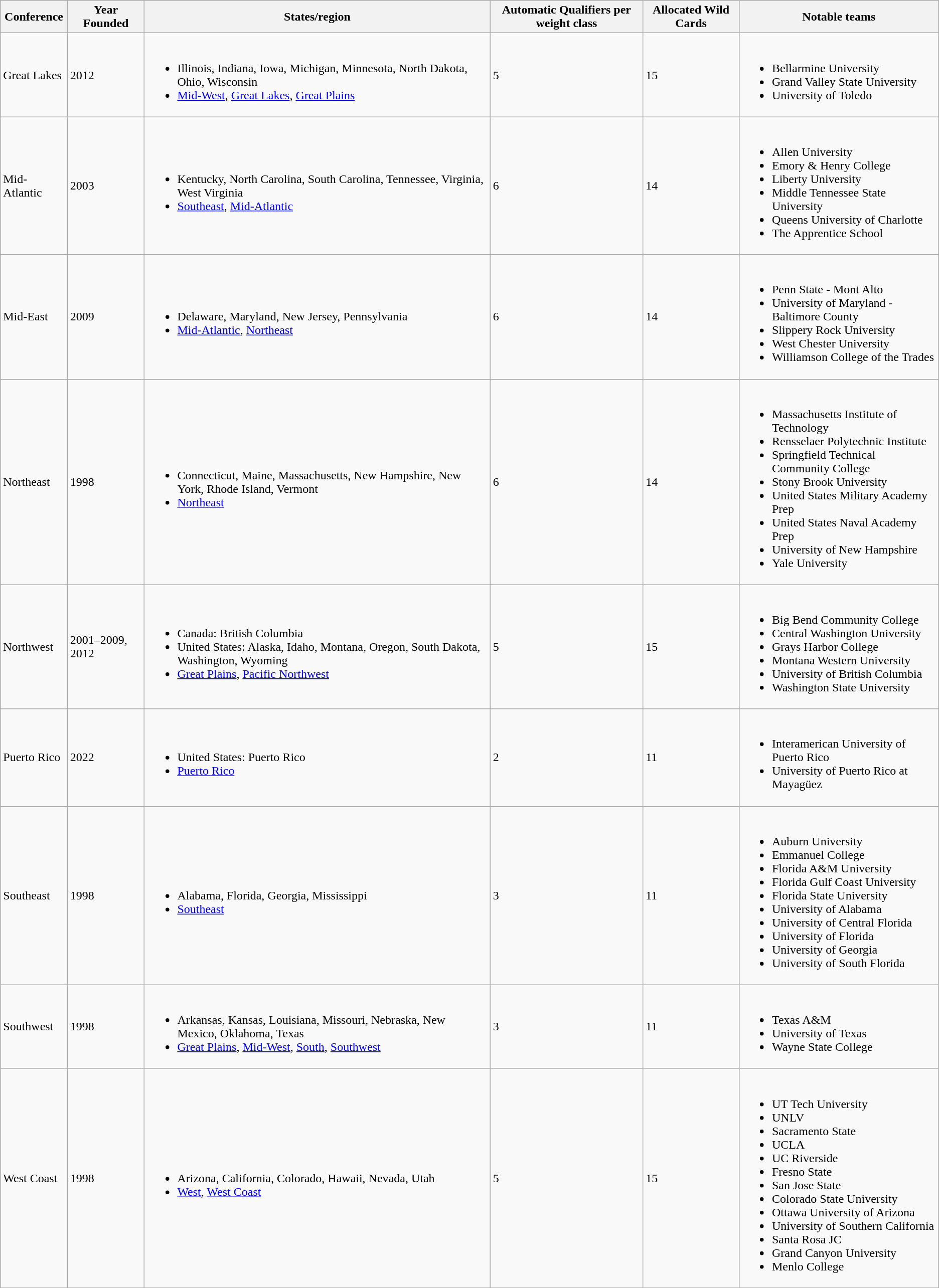<table class="wikitable">
<tr>
<th>Conference</th>
<th>Year Founded</th>
<th>States/region</th>
<th>Automatic Qualifiers per weight class</th>
<th>Allocated Wild Cards</th>
<th>Notable teams</th>
</tr>
<tr>
<td>Great Lakes</td>
<td>2012</td>
<td><br><ul><li>Illinois, Indiana, Iowa, Michigan, Minnesota, North Dakota, Ohio, Wisconsin</li><li><a href='#'>Mid-West</a>, <a href='#'>Great Lakes</a>, <a href='#'>Great Plains</a></li></ul></td>
<td>5</td>
<td>15</td>
<td><br><ul><li>Bellarmine University</li><li>Grand Valley State University</li><li>University of Toledo</li></ul></td>
</tr>
<tr>
<td>Mid-Atlantic</td>
<td>2003</td>
<td><br><ul><li>Kentucky, North Carolina, South Carolina, Tennessee, Virginia, West Virginia</li><li><a href='#'>Southeast</a>, <a href='#'>Mid-Atlantic</a></li></ul></td>
<td>6</td>
<td>14</td>
<td><br><ul><li>Allen University</li><li>Emory & Henry College</li><li>Liberty University</li><li>Middle Tennessee State University</li><li>Queens University of Charlotte</li><li>The Apprentice School</li></ul></td>
</tr>
<tr>
<td>Mid-East</td>
<td>2009</td>
<td><br><ul><li>Delaware, Maryland, New Jersey, Pennsylvania</li><li><a href='#'>Mid-Atlantic</a>, <a href='#'>Northeast</a></li></ul></td>
<td>6</td>
<td>14</td>
<td><br><ul><li>Penn State - Mont Alto</li><li>University of Maryland - Baltimore County</li><li>Slippery Rock University</li><li>West Chester University</li><li>Williamson College of the Trades</li></ul></td>
</tr>
<tr>
<td>Northeast</td>
<td>1998</td>
<td><br><ul><li>Connecticut, Maine, Massachusetts, New Hampshire, New York, Rhode Island, Vermont</li><li><a href='#'>Northeast</a></li></ul></td>
<td>6</td>
<td>14</td>
<td><br><ul><li>Massachusetts Institute of Technology</li><li>Rensselaer Polytechnic Institute</li><li>Springfield Technical Community College</li><li>Stony Brook University</li><li>United States Military Academy Prep</li><li>United States Naval Academy Prep</li><li>University of New Hampshire</li><li>Yale University</li></ul></td>
</tr>
<tr>
<td>Northwest</td>
<td>2001–2009, 2012</td>
<td><br><ul><li>Canada: British Columbia</li><li>United States: Alaska, Idaho, Montana, Oregon, South Dakota, Washington, Wyoming</li><li><a href='#'>Great Plains</a>, <a href='#'>Pacific Northwest</a></li></ul></td>
<td>5</td>
<td>15</td>
<td><br><ul><li>Big Bend Community College</li><li>Central Washington University</li><li>Grays Harbor College</li><li>Montana Western University</li><li>University of British Columbia</li><li>Washington State University</li></ul></td>
</tr>
<tr>
<td>Puerto Rico</td>
<td>2022</td>
<td><br><ul><li>United States: Puerto Rico</li><li><a href='#'>Puerto Rico</a></li></ul></td>
<td>2</td>
<td>11</td>
<td><br><ul><li>Interamerican University of Puerto Rico</li><li>University of Puerto Rico at Mayagüez</li></ul></td>
</tr>
<tr>
<td>Southeast</td>
<td>1998</td>
<td><br><ul><li>Alabama, Florida, Georgia, Mississippi</li><li><a href='#'>Southeast</a></li></ul></td>
<td>3</td>
<td>11</td>
<td><br><ul><li>Auburn University</li><li>Emmanuel College</li><li>Florida A&M University</li><li>Florida Gulf Coast University</li><li>Florida State University</li><li>University of Alabama</li><li>University of Central Florida</li><li>University of Florida</li><li>University of Georgia</li><li>University of South Florida</li></ul></td>
</tr>
<tr>
<td>Southwest</td>
<td>1998</td>
<td><br><ul><li>Arkansas, Kansas, Louisiana, Missouri, Nebraska, New Mexico, Oklahoma, Texas</li><li><a href='#'>Great Plains</a>, <a href='#'>Mid-West</a>, <a href='#'>South</a>, <a href='#'>Southwest</a></li></ul></td>
<td>3</td>
<td>11</td>
<td><br><ul><li>Texas A&M</li><li>University of Texas</li><li>Wayne State College</li></ul></td>
</tr>
<tr>
<td>West Coast</td>
<td>1998</td>
<td><br><ul><li>Arizona, California, Colorado, Hawaii, Nevada, Utah</li><li><a href='#'>West</a>, <a href='#'>West Coast</a></li></ul></td>
<td>5</td>
<td>15</td>
<td><br><ul><li>UT Tech University</li><li>UNLV</li><li>Sacramento State</li><li>UCLA</li><li>UC Riverside</li><li>Fresno State</li><li>San Jose State</li><li>Colorado State University</li><li>Ottawa University of Arizona</li><li>University of Southern California</li><li>Santa Rosa JC</li><li>Grand Canyon University</li><li>Menlo College</li></ul></td>
</tr>
</table>
